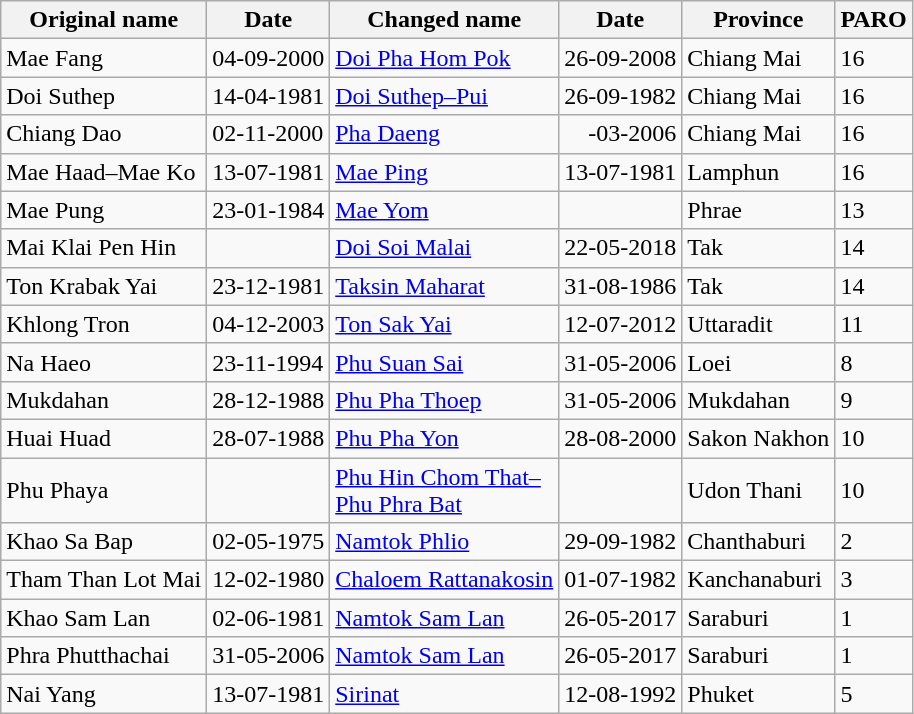<table class="wikitable sortable" style="max-width:60em;">
<tr>
<th>Original name</th>
<th>Date</th>
<th>Changed name</th>
<th>Date</th>
<th>Province</th>
<th>PARO</th>
</tr>
<tr>
<td>Mae Fang</td>
<td>04-09-2000</td>
<td><a href='#'>Doi Pha Hom Pok</a></td>
<td>26-09-2008</td>
<td>Chiang Mai</td>
<td>16</td>
</tr>
<tr>
<td>Doi Suthep</td>
<td>14-04-1981</td>
<td><a href='#'>Doi Suthep–Pui</a></td>
<td>26-09-1982</td>
<td>Chiang Mai</td>
<td>16</td>
</tr>
<tr>
<td>Chiang Dao</td>
<td>02-11-2000</td>
<td><a href='#'>Pha Daeng</a></td>
<td>    -03-2006</td>
<td>Chiang Mai</td>
<td>16</td>
</tr>
<tr>
<td>Mae Haad–Mae Ko</td>
<td>13-07-1981</td>
<td><a href='#'>Mae Ping</a></td>
<td>13-07-1981</td>
<td>Lamphun</td>
<td>16</td>
</tr>
<tr>
<td>Mae Pung</td>
<td>23-01-1984</td>
<td><a href='#'>Mae Yom</a></td>
<td></td>
<td>Phrae</td>
<td>13</td>
</tr>
<tr>
<td>Mai Klai Pen Hin</td>
<td></td>
<td><a href='#'>Doi Soi Malai</a></td>
<td>22-05-2018</td>
<td>Tak</td>
<td>14</td>
</tr>
<tr>
<td>Ton Krabak Yai</td>
<td>23-12-1981</td>
<td><a href='#'>Taksin Maharat</a></td>
<td>31-08-1986</td>
<td>Tak</td>
<td>14</td>
</tr>
<tr>
<td>Khlong Tron</td>
<td>04-12-2003</td>
<td><a href='#'>Ton Sak Yai</a></td>
<td>12-07-2012</td>
<td>Uttaradit</td>
<td>11</td>
</tr>
<tr>
<td>Na Haeo</td>
<td>23-11-1994</td>
<td><a href='#'>Phu Suan Sai</a></td>
<td>31-05-2006</td>
<td>Loei</td>
<td>8</td>
</tr>
<tr>
<td>Mukdahan</td>
<td>28-12-1988</td>
<td><a href='#'>Phu Pha Thoep</a></td>
<td>31-05-2006</td>
<td>Mukdahan</td>
<td>9</td>
</tr>
<tr>
<td>Huai Huad</td>
<td>28-07-1988</td>
<td><a href='#'>Phu Pha Yon</a></td>
<td>28-08-2000</td>
<td>Sakon Nakhon</td>
<td>10</td>
</tr>
<tr>
<td>Phu Phaya</td>
<td></td>
<td><a href='#'>Phu Hin Chom That–<br>Phu Phra Bat</a></td>
<td></td>
<td>Udon Thani</td>
<td>10</td>
</tr>
<tr>
<td>Khao Sa Bap</td>
<td>02-05-1975</td>
<td><a href='#'>Namtok Phlio</a></td>
<td>29-09-1982</td>
<td>Chanthaburi</td>
<td>2</td>
</tr>
<tr>
<td>Tham Than Lot Mai</td>
<td>12-02-1980</td>
<td><a href='#'>Chaloem Rattanakosin</a></td>
<td>01-07-1982</td>
<td>Kanchanaburi</td>
<td>3</td>
</tr>
<tr>
<td>Khao Sam Lan</td>
<td>02-06-1981</td>
<td><a href='#'>Namtok Sam Lan</a></td>
<td>26-05-2017</td>
<td>Saraburi</td>
<td>1</td>
</tr>
<tr>
<td>Phra Phutthachai</td>
<td>31-05-2006</td>
<td><a href='#'>Namtok Sam Lan</a></td>
<td>26-05-2017</td>
<td>Saraburi</td>
<td>1</td>
</tr>
<tr>
<td>Nai Yang</td>
<td>13-07-1981</td>
<td><a href='#'>Sirinat</a></td>
<td>12-08-1992</td>
<td>Phuket</td>
<td>5</td>
</tr>
</table>
